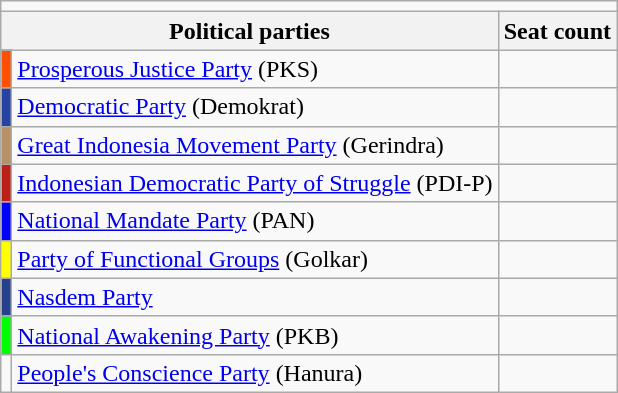<table class="wikitable">
<tr>
<td colspan="4"></td>
</tr>
<tr>
<th colspan="2">Political parties</th>
<th>Seat count</th>
</tr>
<tr>
<td bgcolor=#FF4F00></td>
<td><a href='#'>Prosperous Justice Party</a> (PKS)</td>
<td></td>
</tr>
<tr>
<td bgcolor=#2643A3></td>
<td><a href='#'>Democratic Party</a> (Demokrat)</td>
<td></td>
</tr>
<tr>
<td bgcolor=#B79164></td>
<td><a href='#'>Great Indonesia Movement Party</a> (Gerindra)</td>
<td></td>
</tr>
<tr>
<td bgcolor=#BD2016></td>
<td><a href='#'>Indonesian Democratic Party of Struggle</a> (PDI-P)</td>
<td></td>
</tr>
<tr>
<td bgcolor=#0000FF></td>
<td><a href='#'>National Mandate Party</a> (PAN)</td>
<td></td>
</tr>
<tr>
<td bgcolor=#FFFF00></td>
<td><a href='#'>Party of Functional Groups</a> (Golkar)</td>
<td></td>
</tr>
<tr>
<td bgcolor=#27408B></td>
<td><a href='#'>Nasdem Party</a></td>
<td></td>
</tr>
<tr>
<td bgcolor=#00FF00></td>
<td><a href='#'>National Awakening Party</a> (PKB)</td>
<td></td>
</tr>
<tr>
<td bgcolor=></td>
<td><a href='#'>People's Conscience Party</a> (Hanura)</td>
<td></td>
</tr>
</table>
